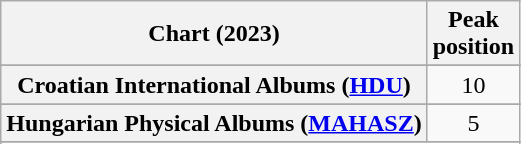<table class="wikitable sortable plainrowheaders" style="text-align:center">
<tr>
<th scope="col">Chart (2023)</th>
<th scope="col">Peak<br>position</th>
</tr>
<tr>
</tr>
<tr>
</tr>
<tr>
</tr>
<tr>
</tr>
<tr>
<th scope="row">Croatian International Albums (<a href='#'>HDU</a>)</th>
<td>10</td>
</tr>
<tr>
</tr>
<tr>
</tr>
<tr>
</tr>
<tr>
<th scope="row">Hungarian Physical Albums (<a href='#'>MAHASZ</a>)</th>
<td>5</td>
</tr>
<tr>
</tr>
<tr>
</tr>
<tr>
</tr>
<tr>
</tr>
<tr>
</tr>
<tr>
</tr>
<tr>
</tr>
<tr>
</tr>
<tr>
</tr>
</table>
